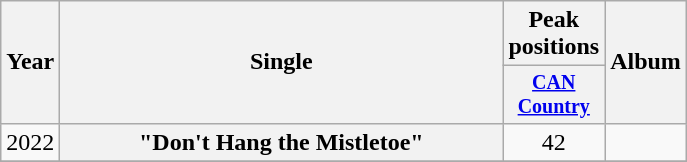<table class="wikitable plainrowheaders">
<tr>
<th rowspan="2">Year</th>
<th rowspan="2" style="width:18em;">Single</th>
<th>Peak positions</th>
<th rowspan="2">Album</th>
</tr>
<tr style="font-size:smaller;">
<th width="4em;"><a href='#'>CAN Country</a><br></th>
</tr>
<tr>
<td>2022</td>
<th scope="row">"Don't Hang the Mistletoe"</th>
<td align="center">42</td>
<td></td>
</tr>
<tr>
</tr>
</table>
